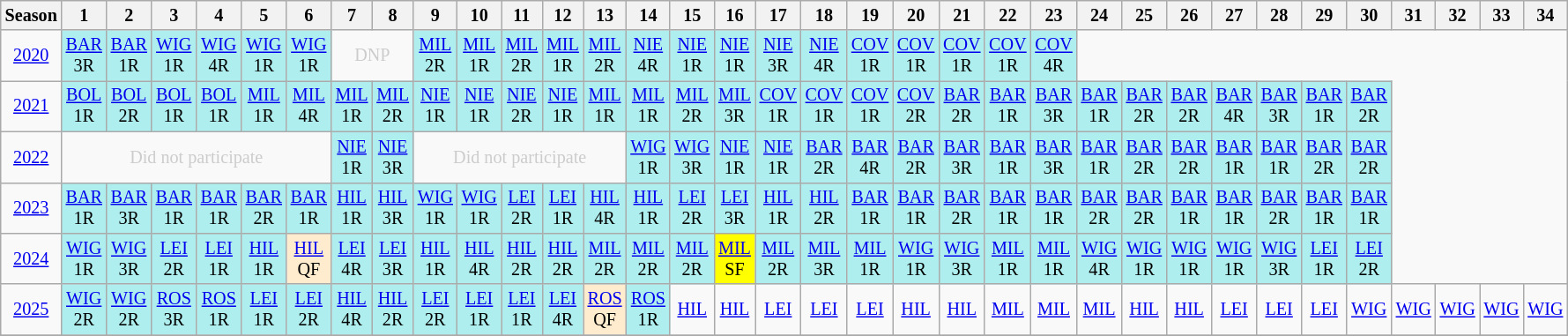<table class="wikitable" style="width:20%; margin:0; font-size:84%">
<tr>
<th>Season</th>
<th>1</th>
<th>2</th>
<th>3</th>
<th>4</th>
<th>5</th>
<th>6</th>
<th>7</th>
<th>8</th>
<th>9</th>
<th>10</th>
<th>11</th>
<th>12</th>
<th>13</th>
<th>14</th>
<th>15</th>
<th>16</th>
<th>17</th>
<th>18</th>
<th>19</th>
<th>20</th>
<th>21</th>
<th>22</th>
<th>23</th>
<th>24</th>
<th>25</th>
<th>26</th>
<th>27</th>
<th>28</th>
<th>29</th>
<th>30</th>
<th>31</th>
<th>32</th>
<th>33</th>
<th>34</th>
</tr>
<tr>
<td style="text-align:center;"background:#efefef;"><a href='#'>2020</a></td>
<td style="text-align:center; background:#afeeee;"><a href='#'>BAR</a><br>3R</td>
<td style="text-align:center; background:#afeeee;"><a href='#'>BAR</a><br>1R</td>
<td style="text-align:center; background:#afeeee;"><a href='#'>WIG</a><br>1R</td>
<td style="text-align:center; background:#afeeee;"><a href='#'>WIG</a><br>4R</td>
<td style="text-align:center; background:#afeeee;"><a href='#'>WIG</a><br>1R</td>
<td style="text-align:center; background:#afeeee;"><a href='#'>WIG</a><br>1R</td>
<td colspan="2" style="text-align:center; color:#ccc;">DNP</td>
<td style="text-align:center; background:#afeeee;"><a href='#'>MIL</a><br>2R</td>
<td style="text-align:center; background:#afeeee;"><a href='#'>MIL</a><br>1R</td>
<td style="text-align:center; background:#afeeee;"><a href='#'>MIL</a><br>2R</td>
<td style="text-align:center; background:#afeeee;"><a href='#'>MIL</a><br>1R</td>
<td style="text-align:center; background:#afeeee;"><a href='#'>MIL</a><br>2R</td>
<td style="text-align:center; background:#afeeee;"><a href='#'>NIE</a><br>4R</td>
<td style="text-align:center; background:#afeeee;"><a href='#'>NIE</a><br>1R</td>
<td style="text-align:center; background:#afeeee;"><a href='#'>NIE</a><br>1R</td>
<td style="text-align:center; background:#afeeee;"><a href='#'>NIE</a><br>3R</td>
<td style="text-align:center; background:#afeeee;"><a href='#'>NIE</a><br>4R</td>
<td style="text-align:center; background:#afeeee;"><a href='#'>COV</a><br>1R</td>
<td style="text-align:center; background:#afeeee;"><a href='#'>COV</a><br>1R</td>
<td style="text-align:center; background:#afeeee;"><a href='#'>COV</a><br>1R</td>
<td style="text-align:center; background:#afeeee;"><a href='#'>COV</a><br>1R</td>
<td style="text-align:center; background:#afeeee;"><a href='#'>COV</a><br>4R</td>
</tr>
<tr>
<td style="text-align:center;"background:#efefef;"><a href='#'>2021</a></td>
<td style="text-align:center; background:#afeeee;"><a href='#'>BOL</a><br>1R</td>
<td style="text-align:center; background:#afeeee;"><a href='#'>BOL</a><br>2R</td>
<td style="text-align:center; background:#afeeee;"><a href='#'>BOL</a><br>1R</td>
<td style="text-align:center; background:#afeeee;"><a href='#'>BOL</a><br>1R</td>
<td style="text-align:center; background:#afeeee;"><a href='#'>MIL</a><br>1R</td>
<td style="text-align:center; background:#afeeee;"><a href='#'>MIL</a><br>4R</td>
<td style="text-align:center; background:#afeeee;"><a href='#'>MIL</a><br>1R</td>
<td style="text-align:center; background:#afeeee;"><a href='#'>MIL</a><br>2R</td>
<td style="text-align:center; background:#afeeee;"><a href='#'>NIE</a><br>1R</td>
<td style="text-align:center; background:#afeeee;"><a href='#'>NIE</a><br>1R</td>
<td style="text-align:center; background:#afeeee;"><a href='#'>NIE</a><br>2R</td>
<td style="text-align:center; background:#afeeee;"><a href='#'>NIE</a><br>1R</td>
<td style="text-align:center; background:#afeeee;"><a href='#'>MIL</a><br>1R</td>
<td style="text-align:center; background:#afeeee;"><a href='#'>MIL</a><br>1R</td>
<td style="text-align:center; background:#afeeee;"><a href='#'>MIL</a><br>2R</td>
<td style="text-align:center; background:#afeeee;"><a href='#'>MIL</a><br>3R</td>
<td style="text-align:center; background:#afeeee;"><a href='#'>COV</a><br>1R</td>
<td style="text-align:center; background:#afeeee;"><a href='#'>COV</a><br>1R</td>
<td style="text-align:center; background:#afeeee;"><a href='#'>COV</a><br>1R</td>
<td style="text-align:center; background:#afeeee;"><a href='#'>COV</a><br>2R</td>
<td style="text-align:center; background:#afeeee;"><a href='#'>BAR</a><br>2R</td>
<td style="text-align:center; background:#afeeee;"><a href='#'>BAR</a><br>1R</td>
<td style="text-align:center; background:#afeeee;"><a href='#'>BAR</a><br>3R</td>
<td style="text-align:center; background:#afeeee;"><a href='#'>BAR</a><br>1R</td>
<td style="text-align:center; background:#afeeee;"><a href='#'>BAR</a><br>2R</td>
<td style="text-align:center; background:#afeeee;"><a href='#'>BAR</a><br>2R</td>
<td style="text-align:center; background:#afeeee;"><a href='#'>BAR</a><br>4R</td>
<td style="text-align:center; background:#afeeee;"><a href='#'>BAR</a><br>3R</td>
<td style="text-align:center; background:#afeeee;"><a href='#'>BAR</a><br>1R</td>
<td style="text-align:center; background:#afeeee;"><a href='#'>BAR</a><br>2R</td>
</tr>
<tr>
<td style="text-align:center;"background:#efefef;"><a href='#'>2022</a> <br></td>
<td colspan="6" style="text-align:center; color:#ccc;">Did not participate</td>
<td style="text-align:center; background:#afeeee;"><a href='#'>NIE</a><br>1R</td>
<td style="text-align:center; background:#afeeee;"><a href='#'>NIE</a><br>3R</td>
<td colspan="5" style="text-align:center; color:#ccc;">Did not participate</td>
<td style="text-align:center; background:#afeeee;"><a href='#'>WIG</a><br>1R</td>
<td style="text-align:center; background:#afeeee;"><a href='#'>WIG</a><br>3R</td>
<td style="text-align:center; background:#afeeee;"><a href='#'>NIE</a><br>1R</td>
<td style="text-align:center; background:#afeeee;"><a href='#'>NIE</a><br>1R</td>
<td style="text-align:center; background:#afeeee;"><a href='#'>BAR</a><br>2R</td>
<td style="text-align:center; background:#afeeee;"><a href='#'>BAR</a><br>4R</td>
<td style="text-align:center; background:#afeeee;"><a href='#'>BAR</a><br>2R</td>
<td style="text-align:center; background:#afeeee;"><a href='#'>BAR</a><br>3R</td>
<td style="text-align:center; background:#afeeee;"><a href='#'>BAR</a><br>1R</td>
<td style="text-align:center; background:#afeeee;"><a href='#'>BAR</a><br>3R</td>
<td style="text-align:center; background:#afeeee;"><a href='#'>BAR</a><br>1R</td>
<td style="text-align:center; background:#afeeee;"><a href='#'>BAR</a><br>2R</td>
<td style="text-align:center; background:#afeeee;"><a href='#'>BAR</a><br>2R</td>
<td style="text-align:center; background:#afeeee;"><a href='#'>BAR</a><br>1R</td>
<td style="text-align:center; background:#afeeee;"><a href='#'>BAR</a><br>1R</td>
<td style="text-align:center; background:#afeeee;"><a href='#'>BAR</a><br>2R</td>
<td style="text-align:center; background:#afeeee;"><a href='#'>BAR</a><br>2R</td>
</tr>
<tr>
<td style="text-align:center;"background:#efefef;"><a href='#'>2023</a></td>
<td style="text-align:center; background:#afeeee;"><a href='#'>BAR</a><br>1R</td>
<td style="text-align:center; background:#afeeee;"><a href='#'>BAR</a><br>3R</td>
<td style="text-align:center; background:#afeeee;"><a href='#'>BAR</a><br>1R</td>
<td style="text-align:center; background:#afeeee;"><a href='#'>BAR</a><br>1R</td>
<td style="text-align:center; background:#afeeee;"><a href='#'>BAR</a><br>2R</td>
<td style="text-align:center; background:#afeeee;"><a href='#'>BAR</a><br>1R</td>
<td style="text-align:center; background:#afeeee;"><a href='#'>HIL</a><br>1R</td>
<td style="text-align:center; background:#afeeee;"><a href='#'>HIL</a><br>3R</td>
<td style="text-align:center; background:#afeeee;"><a href='#'>WIG</a><br>1R</td>
<td style="text-align:center; background:#afeeee;"><a href='#'>WIG</a><br>1R</td>
<td style="text-align:center; background:#afeeee;"><a href='#'>LEI</a><br>2R</td>
<td style="text-align:center; background:#afeeee;"><a href='#'>LEI</a><br>1R</td>
<td style="text-align:center; background:#afeeee;"><a href='#'>HIL</a><br>4R</td>
<td style="text-align:center; background:#afeeee;"><a href='#'>HIL</a><br>1R</td>
<td style="text-align:center; background:#afeeee;"><a href='#'>LEI</a><br>2R</td>
<td style="text-align:center; background:#afeeee;"><a href='#'>LEI</a><br>3R</td>
<td style="text-align:center; background:#afeeee;"><a href='#'>HIL</a><br>1R</td>
<td style="text-align:center; background:#afeeee;"><a href='#'>HIL</a><br>2R</td>
<td style="text-align:center; background:#afeeee;"><a href='#'>BAR</a><br>1R</td>
<td style="text-align:center; background:#afeeee;"><a href='#'>BAR</a><br>1R</td>
<td style="text-align:center; background:#afeeee;"><a href='#'>BAR</a><br>2R</td>
<td style="text-align:center; background:#afeeee;"><a href='#'>BAR</a><br>1R</td>
<td style="text-align:center; background:#afeeee;"><a href='#'>BAR</a><br>1R</td>
<td style="text-align:center; background:#afeeee;"><a href='#'>BAR</a><br>2R</td>
<td style="text-align:center; background:#afeeee;"><a href='#'>BAR</a><br>2R</td>
<td style="text-align:center; background:#afeeee;"><a href='#'>BAR</a><br>1R</td>
<td style="text-align:center; background:#afeeee;"><a href='#'>BAR</a><br>1R</td>
<td style="text-align:center; background:#afeeee;"><a href='#'>BAR</a><br>2R</td>
<td style="text-align:center; background:#afeeee;"><a href='#'>BAR</a><br>1R</td>
<td style="text-align:center; background:#afeeee;"><a href='#'>BAR</a><br>1R</td>
</tr>
<tr>
<td style="text-align:center;"background:#efefef;"><a href='#'>2024</a></td>
<td style="text-align:center; background:#afeeee;"><a href='#'>WIG</a><br>1R</td>
<td style="text-align:center; background:#afeeee;"><a href='#'>WIG</a><br>3R</td>
<td style="text-align:center; background:#afeeee;"><a href='#'>LEI</a><br>2R</td>
<td style="text-align:center; background:#afeeee;"><a href='#'>LEI</a><br>1R</td>
<td style="text-align:center; background:#afeeee;"><a href='#'>HIL</a><br>1R</td>
<td style="text-align:center; background:#ffebcd;"><a href='#'>HIL</a><br>QF</td>
<td style="text-align:center; background:#afeeee;"><a href='#'>LEI</a><br>4R</td>
<td style="text-align:center; background:#afeeee;"><a href='#'>LEI</a><br>3R</td>
<td style="text-align:center; background:#afeeee;"><a href='#'>HIL</a><br>1R</td>
<td style="text-align:center; background:#afeeee;"><a href='#'>HIL</a><br>4R</td>
<td style="text-align:center; background:#afeeee;"><a href='#'>HIL</a><br>2R</td>
<td style="text-align:center; background:#afeeee;"><a href='#'>HIL</a><br>2R</td>
<td style="text-align:center; background:#afeeee;"><a href='#'>MIL</a><br>2R</td>
<td style="text-align:center; background:#afeeee;"><a href='#'>MIL</a><br>2R</td>
<td style="text-align:center; background:#afeeee;"><a href='#'>MIL</a><br>2R</td>
<td style="text-align:center; background:yellow;"><a href='#'>MIL</a><br>SF</td>
<td style="text-align:center; background:#afeeee;"><a href='#'>MIL</a><br>2R</td>
<td style="text-align:center; background:#afeeee;"><a href='#'>MIL</a><br>3R</td>
<td style="text-align:center; background:#afeeee;"><a href='#'>MIL</a><br>1R</td>
<td style="text-align:center; background:#afeeee;"><a href='#'>WIG</a><br>1R</td>
<td style="text-align:center; background:#afeeee;"><a href='#'>WIG</a><br>3R</td>
<td style="text-align:center; background:#afeeee;"><a href='#'>MIL</a><br>1R</td>
<td style="text-align:center; background:#afeeee;"><a href='#'>MIL</a><br>1R</td>
<td style="text-align:center; background:#afeeee;"><a href='#'>WIG</a><br>4R</td>
<td style="text-align:center; background:#afeeee;"><a href='#'>WIG</a><br>1R</td>
<td style="text-align:center; background:#afeeee;"><a href='#'>WIG</a><br>1R</td>
<td style="text-align:center; background:#afeeee;"><a href='#'>WIG</a><br>1R</td>
<td style="text-align:center; background:#afeeee;"><a href='#'>WIG</a><br>3R</td>
<td style="text-align:center; background:#afeeee;"><a href='#'>LEI</a><br>1R</td>
<td style="text-align:center; background:#afeeee;"><a href='#'>LEI</a><br>2R</td>
</tr>
<tr>
<td style="text-align:center;"background:#efefef;"><a href='#'>2025</a></td>
<td style="text-align:center; background:#afeeee;"><a href='#'>WIG</a><br>2R</td>
<td style="text-align:center; background:#afeeee;"><a href='#'>WIG</a><br>2R</td>
<td style="text-align:center; background:#afeeee;"><a href='#'>ROS</a><br>3R</td>
<td style="text-align:center; background:#afeeee;"><a href='#'>ROS</a><br>1R</td>
<td style="text-align:center; background:#afeeee;"><a href='#'>LEI</a><br>1R</td>
<td style="text-align:center; background:#afeeee;"><a href='#'>LEI</a><br>2R</td>
<td style="text-align:center; background:#afeeee;"><a href='#'>HIL</a><br>4R</td>
<td style="text-align:center; background:#afeeee;"><a href='#'>HIL</a><br>2R</td>
<td style="text-align:center; background:#afeeee;"><a href='#'>LEI</a><br>2R</td>
<td style="text-align:center; background:#afeeee;"><a href='#'>LEI</a><br>1R</td>
<td style="text-align:center; background:#afeeee;"><a href='#'>LEI</a><br>1R</td>
<td style="text-align:center; background:#afeeee;"><a href='#'>LEI</a><br>4R</td>
<td style="text-align:center; background:#ffebcd;"><a href='#'>ROS</a><br>QF</td>
<td style="text-align:center; background:#afeeee;"><a href='#'>ROS</a><br>1R</td>
<td style="text-align:center; background:#;"><a href='#'>HIL</a><br></td>
<td style="text-align:center; background:#;"><a href='#'>HIL</a><br></td>
<td style="text-align:center; background:#;"><a href='#'>LEI</a><br></td>
<td style="text-align:center; background:#;"><a href='#'>LEI</a><br></td>
<td style="text-align:center; background:#;"><a href='#'>LEI</a><br></td>
<td style="text-align:center; background:#;"><a href='#'>HIL</a><br></td>
<td style="text-align:center; background:#;"><a href='#'>HIL</a><br></td>
<td style="text-align:center; background:#;"><a href='#'>MIL</a><br></td>
<td style="text-align:center; background:#;"><a href='#'>MIL</a><br></td>
<td style="text-align:center; background:#;"><a href='#'>MIL</a><br></td>
<td style="text-align:center; background:#;"><a href='#'>HIL</a><br></td>
<td style="text-align:center; background:#;"><a href='#'>HIL</a><br></td>
<td style="text-align:center; background:#;"><a href='#'>LEI</a><br></td>
<td style="text-align:center; background:#;"><a href='#'>LEI</a><br></td>
<td style="text-align:center; background:#;"><a href='#'>LEI</a><br></td>
<td style="text-align:center; background:#;"><a href='#'>WIG</a><br></td>
<td style="text-align:center; background:#;"><a href='#'>WIG</a><br></td>
<td style="text-align:center; background:#;"><a href='#'>WIG</a><br></td>
<td style="text-align:center; background:#;"><a href='#'>WIG</a><br></td>
<td style="text-align:center; background:#;"><a href='#'>WIG</a><br></td>
</tr>
<tr>
</tr>
</table>
